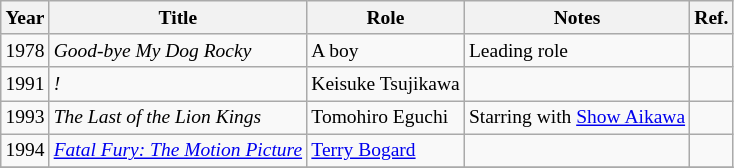<table class="wikitable sortable plainrowheaders" style="font-size:small">
<tr>
<th>Year</th>
<th>Title</th>
<th>Role</th>
<th>Notes</th>
<th>Ref.</th>
</tr>
<tr>
<td>1978</td>
<td><em>Good-bye My Dog Rocky</em></td>
<td>A boy</td>
<td>Leading role</td>
<td></td>
</tr>
<tr>
<td>1991</td>
<td><em>!<Ai·Oo></em></td>
<td>Keisuke Tsujikawa</td>
<td></td>
<td></td>
</tr>
<tr>
<td>1993</td>
<td><em>The Last of the Lion Kings</em></td>
<td>Tomohiro Eguchi</td>
<td>Starring with <a href='#'>Show Aikawa</a></td>
<td></td>
</tr>
<tr>
<td>1994</td>
<td><em><a href='#'>Fatal Fury: The Motion Picture</a></em></td>
<td><a href='#'>Terry Bogard</a></td>
<td></td>
<td></td>
</tr>
<tr>
</tr>
</table>
